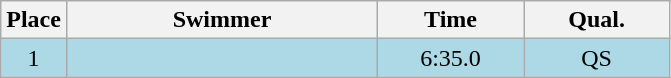<table class=wikitable style="text-align:center">
<tr>
<th>Place</th>
<th width=200>Swimmer</th>
<th width=90>Time</th>
<th width=90>Qual.</th>
</tr>
<tr bgcolor=lightblue>
<td>1</td>
<td align=left></td>
<td>6:35.0</td>
<td>QS</td>
</tr>
</table>
